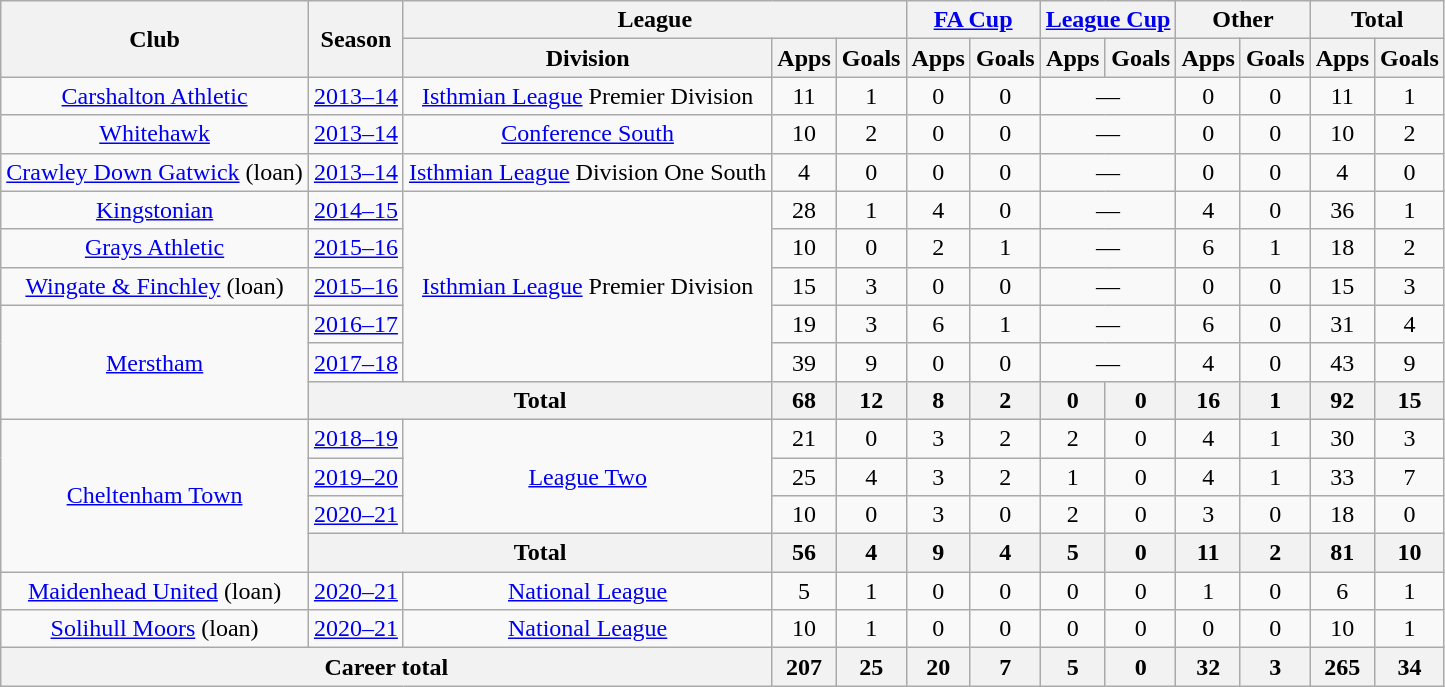<table class="wikitable" style="text-align: center">
<tr>
<th rowspan="2">Club</th>
<th rowspan="2">Season</th>
<th colspan="3">League</th>
<th colspan="2"><a href='#'>FA Cup</a></th>
<th colspan="2"><a href='#'>League Cup</a></th>
<th colspan="2">Other</th>
<th colspan="2">Total</th>
</tr>
<tr>
<th>Division</th>
<th>Apps</th>
<th>Goals</th>
<th>Apps</th>
<th>Goals</th>
<th>Apps</th>
<th>Goals</th>
<th>Apps</th>
<th>Goals</th>
<th>Apps</th>
<th>Goals</th>
</tr>
<tr>
<td><a href='#'>Carshalton Athletic</a></td>
<td><a href='#'>2013–14</a></td>
<td><a href='#'>Isthmian League</a> Premier Division</td>
<td>11</td>
<td>1</td>
<td>0</td>
<td>0</td>
<td colspan="2">—</td>
<td>0</td>
<td>0</td>
<td>11</td>
<td>1</td>
</tr>
<tr>
<td><a href='#'>Whitehawk</a></td>
<td><a href='#'>2013–14</a></td>
<td><a href='#'>Conference South</a></td>
<td>10</td>
<td>2</td>
<td>0</td>
<td>0</td>
<td colspan="2">—</td>
<td>0</td>
<td>0</td>
<td>10</td>
<td>2</td>
</tr>
<tr>
<td><a href='#'>Crawley Down Gatwick</a> (loan)</td>
<td><a href='#'>2013–14</a></td>
<td><a href='#'>Isthmian League</a> Division One South</td>
<td>4</td>
<td>0</td>
<td>0</td>
<td>0</td>
<td colspan="2">—</td>
<td>0</td>
<td>0</td>
<td>4</td>
<td>0</td>
</tr>
<tr>
<td><a href='#'>Kingstonian</a></td>
<td><a href='#'>2014–15</a></td>
<td rowspan="5"><a href='#'>Isthmian League</a> Premier Division</td>
<td>28</td>
<td>1</td>
<td>4</td>
<td>0</td>
<td colspan="2">—</td>
<td>4</td>
<td>0</td>
<td>36</td>
<td>1</td>
</tr>
<tr>
<td><a href='#'>Grays Athletic</a></td>
<td><a href='#'>2015–16</a></td>
<td>10</td>
<td>0</td>
<td>2</td>
<td>1</td>
<td colspan="2">—</td>
<td>6</td>
<td>1</td>
<td>18</td>
<td>2</td>
</tr>
<tr>
<td><a href='#'>Wingate & Finchley</a> (loan)</td>
<td><a href='#'>2015–16</a></td>
<td>15</td>
<td>3</td>
<td>0</td>
<td>0</td>
<td colspan="2">—</td>
<td>0</td>
<td>0</td>
<td>15</td>
<td>3</td>
</tr>
<tr>
<td rowspan="3"><a href='#'>Merstham</a></td>
<td><a href='#'>2016–17</a></td>
<td>19</td>
<td>3</td>
<td>6</td>
<td>1</td>
<td colspan="2">—</td>
<td>6</td>
<td>0</td>
<td>31</td>
<td>4</td>
</tr>
<tr>
<td><a href='#'>2017–18</a></td>
<td>39</td>
<td>9</td>
<td>0</td>
<td>0</td>
<td colspan="2">—</td>
<td>4</td>
<td>0</td>
<td>43</td>
<td>9</td>
</tr>
<tr>
<th colspan="2">Total</th>
<th>68</th>
<th>12</th>
<th>8</th>
<th>2</th>
<th>0</th>
<th>0</th>
<th>16</th>
<th>1</th>
<th>92</th>
<th>15</th>
</tr>
<tr>
<td rowspan="4"><a href='#'>Cheltenham Town</a></td>
<td><a href='#'>2018–19</a></td>
<td rowspan="3"><a href='#'>League Two</a></td>
<td>21</td>
<td>0</td>
<td>3</td>
<td>2</td>
<td>2</td>
<td>0</td>
<td>4</td>
<td>1</td>
<td>30</td>
<td>3</td>
</tr>
<tr>
<td><a href='#'>2019–20</a></td>
<td>25</td>
<td>4</td>
<td>3</td>
<td>2</td>
<td>1</td>
<td>0</td>
<td>4</td>
<td>1</td>
<td>33</td>
<td>7</td>
</tr>
<tr>
<td><a href='#'>2020–21</a></td>
<td>10</td>
<td>0</td>
<td>3</td>
<td>0</td>
<td>2</td>
<td>0</td>
<td>3</td>
<td>0</td>
<td>18</td>
<td>0</td>
</tr>
<tr>
<th colspan="2">Total</th>
<th>56</th>
<th>4</th>
<th>9</th>
<th>4</th>
<th>5</th>
<th>0</th>
<th>11</th>
<th>2</th>
<th>81</th>
<th>10</th>
</tr>
<tr>
<td><a href='#'>Maidenhead United</a> (loan)</td>
<td><a href='#'>2020–21</a></td>
<td><a href='#'>National League</a></td>
<td>5</td>
<td>1</td>
<td>0</td>
<td>0</td>
<td>0</td>
<td>0</td>
<td>1</td>
<td>0</td>
<td>6</td>
<td>1</td>
</tr>
<tr>
<td><a href='#'>Solihull Moors</a> (loan)</td>
<td><a href='#'>2020–21</a></td>
<td><a href='#'>National League</a></td>
<td>10</td>
<td>1</td>
<td>0</td>
<td>0</td>
<td>0</td>
<td>0</td>
<td>0</td>
<td>0</td>
<td>10</td>
<td>1</td>
</tr>
<tr>
<th colspan="3">Career total</th>
<th>207</th>
<th>25</th>
<th>20</th>
<th>7</th>
<th>5</th>
<th>0</th>
<th>32</th>
<th>3</th>
<th>265</th>
<th>34</th>
</tr>
</table>
